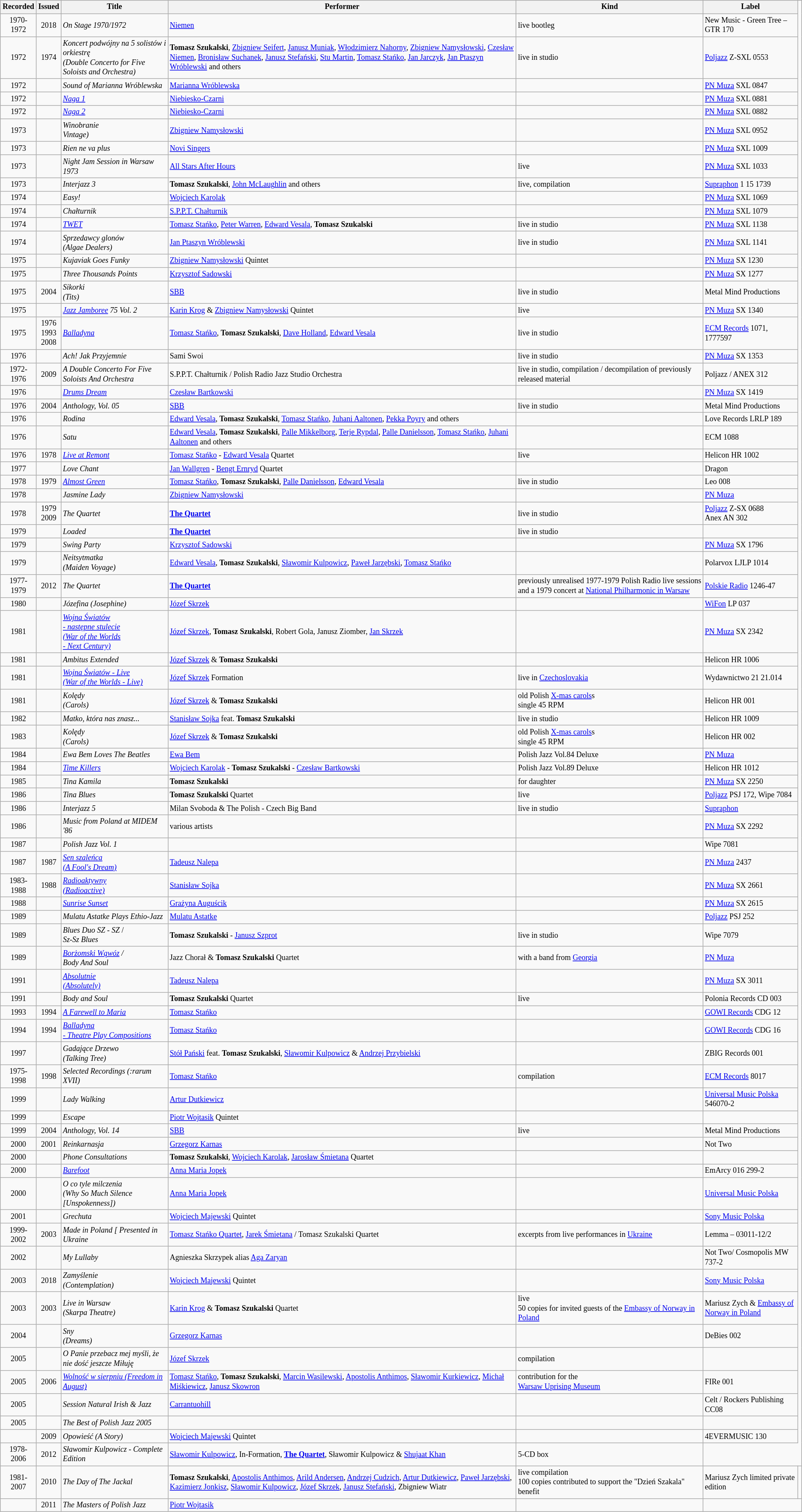<table class="wikitable sortable" style="text-align:left; font-size: 12px;">
<tr style="font-size: 12px;">
<th style="text-align:center;"><strong>Recorded</strong></th>
<th style="text-align:center;"><strong>Issued</strong></th>
<th style="text-align:center;"><strong>Title</strong></th>
<th style="text-align:center;"><strong>Performer</strong></th>
<th style="text-align:center;"><strong>Kind</strong></th>
<th style="text-align:center;"><strong>Label</strong></th>
</tr>
<tr>
<td style="text-align:center;">1970-1972</td>
<td style="text-align:center;">2018</td>
<td><em>On Stage 1970/1972</em></td>
<td><a href='#'>Niemen</a></td>
<td>live bootleg</td>
<td>New Music - Green Tree – GTR 170</td>
</tr>
<tr>
<td style="text-align:center;">1972</td>
<td style="text-align:center;">1974</td>
<td><em>Koncert podwójny na 5 solistów i orkiestrę <br> (Double Concerto for Five Soloists and Orchestra)</em></td>
<td><strong>Tomasz Szukalski</strong>, <a href='#'>Zbigniew Seifert</a>, <a href='#'>Janusz Muniak</a>, <a href='#'>Włodzimierz Nahorny</a>, <a href='#'>Zbigniew Namysłowski</a>, <a href='#'>Czesław Niemen</a>, <a href='#'>Bronisław Suchanek</a>, <a href='#'>Janusz Stefański</a>, <a href='#'>Stu Martin</a>, <a href='#'>Tomasz Stańko</a>, <a href='#'>Jan Jarczyk</a>, <a href='#'>Jan Ptaszyn Wróblewski</a> and others</td>
<td>live in studio</td>
<td><a href='#'>Poljazz</a> Z-SXL 0553</td>
</tr>
<tr>
<td style="text-align:center;">1972</td>
<td style="text-align:center;"></td>
<td><em>Sound of Marianna Wróblewska</em></td>
<td><a href='#'>Marianna Wróblewska</a></td>
<td></td>
<td><a href='#'>PN Muza</a>  SXL 0847</td>
</tr>
<tr>
<td style="text-align:center;">1972</td>
<td style="text-align:center;"></td>
<td><em><a href='#'>Naga 1</a></em></td>
<td><a href='#'>Niebiesko-Czarni</a></td>
<td></td>
<td><a href='#'>PN Muza</a>  SXL 0881</td>
</tr>
<tr>
<td style="text-align:center;">1972</td>
<td style="text-align:center;"></td>
<td><em><a href='#'>Naga 2</a></em></td>
<td><a href='#'>Niebiesko-Czarni</a></td>
<td></td>
<td><a href='#'>PN Muza</a>  SXL 0882</td>
</tr>
<tr>
<td style="text-align:center;">1973</td>
<td style="text-align:center;"></td>
<td><em>Winobranie <br> Vintage)</em></td>
<td><a href='#'>Zbigniew Namysłowski</a></td>
<td></td>
<td><a href='#'>PN Muza</a>  SXL 0952</td>
</tr>
<tr>
<td style="text-align:center;">1973</td>
<td style="text-align:center;"></td>
<td><em>Rien ne va plus</em></td>
<td><a href='#'>Novi Singers</a></td>
<td></td>
<td><a href='#'>PN Muza</a>  SXL 1009</td>
</tr>
<tr>
<td style="text-align:center;">1973</td>
<td style="text-align:center;"></td>
<td><em>Night Jam Session in Warsaw 1973</em></td>
<td><a href='#'>All Stars After Hours</a></td>
<td>live</td>
<td><a href='#'>PN Muza</a>  SXL 1033</td>
</tr>
<tr>
<td style="text-align:center;">1973</td>
<td style="text-align:center;"></td>
<td><em>Interjazz 3</em></td>
<td><strong>Tomasz Szukalski</strong>, <a href='#'>John McLaughlin</a> and others</td>
<td>live, compilation</td>
<td><a href='#'>Supraphon</a> 1 15 1739</td>
</tr>
<tr>
<td style="text-align:center;">1974</td>
<td style="text-align:center;"></td>
<td><em>Easy!</em></td>
<td><a href='#'>Wojciech Karolak</a></td>
<td></td>
<td><a href='#'>PN Muza</a>  SXL 1069</td>
</tr>
<tr>
<td style="text-align:center;">1974</td>
<td style="text-align:center;"></td>
<td><em>Chałturnik</em></td>
<td><a href='#'>S.P.P.T. Chałturnik</a></td>
<td></td>
<td><a href='#'>PN Muza</a>  SXL 1079</td>
</tr>
<tr>
<td style="text-align:center;">1974</td>
<td style="text-align:center;"></td>
<td><em><a href='#'>TWET</a></em></td>
<td><a href='#'>Tomasz Stańko</a>, <a href='#'>Peter Warren</a>, <a href='#'>Edward Vesala</a>, <strong>Tomasz Szukalski</strong></td>
<td>live in studio</td>
<td><a href='#'>PN Muza</a>  SXL 1138</td>
</tr>
<tr>
<td style="text-align:center;">1974</td>
<td style="text-align:center;"></td>
<td><em>Sprzedawcy glonów <br> (Algae Dealers)</em></td>
<td><a href='#'>Jan Ptaszyn Wróblewski</a></td>
<td>live in studio</td>
<td><a href='#'>PN Muza</a>  SXL 1141</td>
</tr>
<tr>
<td style="text-align:center;">1975</td>
<td style="text-align:center;"></td>
<td><em>Kujaviak Goes Funky</em></td>
<td><a href='#'>Zbigniew Namysłowski</a> Quintet</td>
<td></td>
<td><a href='#'>PN Muza</a>  SX 1230</td>
</tr>
<tr>
<td style="text-align:center;">1975</td>
<td style="text-align:center;"></td>
<td><em>Three Thousands Points</em></td>
<td><a href='#'>Krzysztof Sadowski</a></td>
<td></td>
<td><a href='#'>PN Muza</a>  SX 1277</td>
</tr>
<tr>
<td style="text-align:center;">1975</td>
<td style="text-align:center;">2004</td>
<td><em>Sikorki <br> (Tits)</em></td>
<td><a href='#'>SBB</a></td>
<td>live in studio</td>
<td>Metal Mind Productions</td>
</tr>
<tr>
<td style="text-align:center;">1975</td>
<td style="text-align:center;"></td>
<td><em><a href='#'>Jazz Jamboree</a>  75 Vol. 2</em></td>
<td><a href='#'>Karin Krog</a> & <a href='#'>Zbigniew Namysłowski</a> Quintet</td>
<td>live</td>
<td><a href='#'>PN Muza</a>  SX 1340</td>
</tr>
<tr>
<td style="text-align:center;">1975</td>
<td style="text-align:center;">1976 <br> 1993 <br> 2008</td>
<td><em><a href='#'>Balladyna</a></em></td>
<td><a href='#'>Tomasz Stańko</a>, <strong>Tomasz Szukalski</strong>, <a href='#'>Dave Holland</a>, <a href='#'>Edward Vesala</a></td>
<td>live in studio</td>
<td><a href='#'>ECM Records</a> 1071, 1777597</td>
</tr>
<tr>
<td style="text-align:center;">1976</td>
<td style="text-align:center;"></td>
<td><em>Ach! Jak Przyjemnie</em></td>
<td>Sami Swoi</td>
<td>live in studio</td>
<td><a href='#'>PN Muza</a>  SX 1353</td>
</tr>
<tr>
<td style="text-align:center;">1972-1976</td>
<td style="text-align:center;">2009</td>
<td><em>A Double Concerto For Five Soloists And Orchestra</em></td>
<td>S.P.P.T. Chałturnik / Polish Radio Jazz Studio Orchestra</td>
<td>live in studio, compilation / decompilation of previously released material</td>
<td>Poljazz / ANEX 312</td>
</tr>
<tr>
<td style="text-align:center;">1976</td>
<td style="text-align:center;"></td>
<td><em><a href='#'>Drums Dream</a></em></td>
<td><a href='#'>Czesław Bartkowski</a></td>
<td></td>
<td><a href='#'>PN Muza</a>  SX 1419</td>
</tr>
<tr>
<td style="text-align:center;">1976</td>
<td style="text-align:center;">2004</td>
<td><em>Anthology, Vol. 05</em></td>
<td><a href='#'>SBB</a></td>
<td>live in studio</td>
<td>Metal Mind Productions</td>
</tr>
<tr>
<td style="text-align:center;">1976</td>
<td style="text-align:center;"></td>
<td><em>Rodina</em></td>
<td><a href='#'>Edward Vesala</a>, <strong>Tomasz Szukalski</strong>, <a href='#'>Tomasz Stańko</a>, <a href='#'>Juhani Aaltonen</a>, <a href='#'>Pekka Poyry</a> and others</td>
<td></td>
<td>Love Records LRLP 189</td>
</tr>
<tr>
<td style="text-align:center;">1976</td>
<td style="text-align:center;"></td>
<td><em>Satu</em></td>
<td><a href='#'>Edward Vesala</a>, <strong>Tomasz Szukalski</strong>, <a href='#'>Palle Mikkelborg</a>, <a href='#'>Terje Rypdal</a>, <a href='#'>Palle Danielsson</a>, <a href='#'>Tomasz Stańko</a>, <a href='#'>Juhani Aaltonen</a> and others</td>
<td></td>
<td>ECM 1088</td>
</tr>
<tr>
<td style="text-align:center;">1976</td>
<td style="text-align:center;">1978</td>
<td><em><a href='#'>Live at Remont</a></em></td>
<td><a href='#'>Tomasz Stańko</a> - <a href='#'>Edward Vesala</a> Quartet</td>
<td>live</td>
<td>Helicon HR 1002</td>
</tr>
<tr>
<td style="text-align:center;">1977</td>
<td style="text-align:center;"></td>
<td><em>Love Chant</em></td>
<td><a href='#'>Jan Wallgren</a> - <a href='#'>Bengt Ernryd</a> Quartet</td>
<td></td>
<td>Dragon</td>
</tr>
<tr>
<td style="text-align:center;">1978</td>
<td style="text-align:center;">1979</td>
<td><em><a href='#'>Almost Green</a></em></td>
<td><a href='#'>Tomasz Stańko</a>, <strong>Tomasz Szukalski</strong>, <a href='#'>Palle Danielsson</a>, <a href='#'>Edward Vesala</a></td>
<td>live in studio</td>
<td>Leo 008</td>
</tr>
<tr>
<td style="text-align:center;">1978</td>
<td style="text-align:center;"></td>
<td><em>Jasmine Lady</em></td>
<td><a href='#'>Zbigniew Namysłowski</a></td>
<td></td>
<td><a href='#'>PN Muza</a></td>
</tr>
<tr>
<td style="text-align:center;">1978</td>
<td style="text-align:center;">1979 <br> 2009</td>
<td><em>The Quartet</em></td>
<td><strong><a href='#'>The Quartet</a></strong></td>
<td>live in studio</td>
<td><a href='#'>Poljazz</a> Z-SX 0688 <br> Anex AN 302</td>
</tr>
<tr>
<td style="text-align:center;">1979</td>
<td style="text-align:center;"></td>
<td><em>Loaded</em></td>
<td><strong><a href='#'>The Quartet</a></strong></td>
<td>live in studio</td>
<td></td>
</tr>
<tr>
<td style="text-align:center;">1979</td>
<td style="text-align:center;"></td>
<td><em>Swing Party</em></td>
<td><a href='#'>Krzysztof Sadowski</a></td>
<td></td>
<td><a href='#'>PN Muza</a>  SX 1796</td>
</tr>
<tr>
<td style="text-align:center;">1979</td>
<td style="text-align:center;"></td>
<td><em>Neitsytmatka <br> (Maiden Voyage)</em></td>
<td><a href='#'>Edward Vesala</a>, <strong>Tomasz Szukalski</strong>, <a href='#'>Sławomir Kulpowicz</a>, <a href='#'>Paweł Jarzębski</a>, <a href='#'>Tomasz Stańko</a></td>
<td></td>
<td>Polarvox LJLP 1014</td>
</tr>
<tr>
<td style="text-align:center;">1977-1979</td>
<td style="text-align:center;">2012</td>
<td><em>The Quartet</em></td>
<td><strong><a href='#'>The Quartet</a></strong></td>
<td>previously unrealised 1977-1979 Polish Radio live sessions and a 1979 concert at <a href='#'>National Philharmonic in Warsaw</a></td>
<td><a href='#'>Polskie Radio</a> 1246-47</td>
</tr>
<tr>
<td style="text-align:center;">1980</td>
<td style="text-align:center;"></td>
<td><em>Józefina (Josephine)</em></td>
<td><a href='#'>Józef Skrzek</a></td>
<td></td>
<td><a href='#'>WiFon</a> LP 037</td>
</tr>
<tr>
<td style="text-align:center;">1981</td>
<td style="text-align:center;"></td>
<td><em><a href='#'>Wojna Światów <br> - następne stulecie <br> (War of the Worlds <br> - Next Century)</a></em></td>
<td><a href='#'>Józef Skrzek</a>, <strong>Tomasz Szukalski</strong>, Robert Gola, Janusz Ziomber, <a href='#'>Jan Skrzek</a></td>
<td></td>
<td><a href='#'>PN Muza</a>  SX 2342</td>
</tr>
<tr>
<td style="text-align:center;">1981</td>
<td style="text-align:center;"></td>
<td><em>Ambitus Extended</em></td>
<td><a href='#'>Józef Skrzek</a> & <strong>Tomasz Szukalski</strong></td>
<td></td>
<td>Helicon HR 1006</td>
</tr>
<tr>
<td style="text-align:center;">1981</td>
<td style="text-align:center;"></td>
<td><em><a href='#'>Wojna Światów - Live <br> (War of the Worlds - Live)</a></em></td>
<td><a href='#'>Józef Skrzek</a> Formation</td>
<td>live in <a href='#'>Czechoslovakia</a></td>
<td>Wydawnictwo 21 21.014</td>
</tr>
<tr>
<td style="text-align:center;">1981</td>
<td style="text-align:center;"></td>
<td><em>Kolędy <br> (Carols)</em></td>
<td><a href='#'>Józef Skrzek</a> & <strong>Tomasz Szukalski</strong></td>
<td>old Polish <a href='#'>X-mas carols</a>s <br> single 45 RPM</td>
<td>Helicon HR 001</td>
</tr>
<tr>
<td style="text-align:center;">1982</td>
<td style="text-align:center;"></td>
<td><em>Matko, która nas znasz...</em></td>
<td><a href='#'>Stanisław Sojka</a> feat. <strong>Tomasz Szukalski</strong></td>
<td>live in studio</td>
<td>Helicon HR 1009</td>
</tr>
<tr>
<td style="text-align:center;">1983</td>
<td style="text-align:center;"></td>
<td><em>Kolędy <br> (Carols)</em></td>
<td><a href='#'>Józef Skrzek</a> & <strong>Tomasz Szukalski</strong></td>
<td>old Polish <a href='#'>X-mas carols</a>s <br> single 45 RPM</td>
<td>Helicon HR 002</td>
</tr>
<tr>
<td style="text-align:center;">1984</td>
<td style="text-align:center;"></td>
<td><em>Ewa Bem Loves The Beatles</em></td>
<td><a href='#'>Ewa Bem</a></td>
<td>Polish Jazz Vol.84 Deluxe</td>
<td><a href='#'>PN Muza</a></td>
</tr>
<tr>
<td style="text-align:center;">1984</td>
<td style="text-align:center;"></td>
<td><em><a href='#'>Time Killers</a></em></td>
<td><a href='#'>Wojciech Karolak</a> - <strong>Tomasz Szukalski</strong>  - <a href='#'>Czesław Bartkowski</a></td>
<td>Polish Jazz Vol.89 Deluxe</td>
<td>Helicon HR 1012</td>
</tr>
<tr>
<td style="text-align:center;">1985</td>
<td style="text-align:center;"></td>
<td><em>Tina Kamila</em></td>
<td><strong>Tomasz Szukalski</strong></td>
<td>for daughter</td>
<td><a href='#'>PN Muza</a>  SX 2250</td>
</tr>
<tr>
<td style="text-align:center;">1986</td>
<td style="text-align:center;"></td>
<td><em>Tina Blues</em></td>
<td><strong>Tomasz Szukalski</strong>  Quartet</td>
<td>live</td>
<td><a href='#'>Poljazz</a> PSJ 172, Wipe 7084</td>
</tr>
<tr>
<td style="text-align:center;">1986</td>
<td style="text-align:center;"></td>
<td><em>Interjazz 5</em></td>
<td>Milan Svoboda & The Polish - Czech Big Band</td>
<td>live in studio</td>
<td><a href='#'>Supraphon</a></td>
</tr>
<tr>
<td style="text-align:center;">1986</td>
<td style="text-align:center;"></td>
<td><em>Music from Poland at MIDEM '86</em></td>
<td>various artists</td>
<td></td>
<td><a href='#'>PN Muza</a>  SX 2292</td>
</tr>
<tr>
<td style="text-align:center;">1987</td>
<td style="text-align:center;"></td>
<td><em>Polish Jazz Vol. 1</em></td>
<td></td>
<td></td>
<td>Wipe 7081</td>
</tr>
<tr>
<td style="text-align:center;">1987</td>
<td style="text-align:center;">1987</td>
<td><em><a href='#'>Sen szaleńca <br> (A Fool's Dream)</a></em></td>
<td><a href='#'>Tadeusz Nalepa</a></td>
<td></td>
<td><a href='#'>PN Muza</a>  2437</td>
</tr>
<tr>
<td style="text-align:center;">1983-1988</td>
<td style="text-align:center;">1988</td>
<td><em><a href='#'>Radioaktywny <br> (Radioactive)</a></em></td>
<td><a href='#'>Stanisław Sojka</a></td>
<td></td>
<td><a href='#'>PN Muza</a>  SX 2661</td>
</tr>
<tr>
<td style="text-align:center;">1988</td>
<td style="text-align:center;"></td>
<td><em><a href='#'>Sunrise Sunset</a></em></td>
<td><a href='#'>Grażyna Auguścik</a></td>
<td></td>
<td><a href='#'>PN Muza</a> SX 2615</td>
</tr>
<tr>
<td style="text-align:center;">1989</td>
<td style="text-align:center;"></td>
<td><em>Mulatu Astatke Plays Ethio-Jazz</em></td>
<td><a href='#'>Mulatu Astatke</a></td>
<td></td>
<td><a href='#'>Poljazz</a> PSJ 252</td>
</tr>
<tr>
<td style="text-align:center;">1989</td>
<td style="text-align:center;"></td>
<td><em>Blues Duo SZ - SZ</em> / <br> <em>Sz-Sz Blues</em></td>
<td><strong>Tomasz Szukalski</strong>  - <a href='#'>Janusz Szprot</a></td>
<td>live in studio</td>
<td>Wipe 7079</td>
</tr>
<tr>
<td style="text-align:center;">1989</td>
<td style="text-align:center;"></td>
<td><em><a href='#'>Borżomski Wąwóz</a> / <br>  Body And Soul</em></td>
<td>Jazz Chorał & <strong>Tomasz Szukalski</strong>  Quartet</td>
<td>with a band from <a href='#'>Georgia</a></td>
<td><a href='#'>PN Muza</a></td>
</tr>
<tr>
<td style="text-align:center;">1991</td>
<td style="text-align:center;"></td>
<td><em><a href='#'>Absolutnie <br> (Absolutely)</a></em></td>
<td><a href='#'>Tadeusz Nalepa</a></td>
<td></td>
<td><a href='#'>PN Muza</a>  SX 3011</td>
</tr>
<tr>
<td style="text-align:center;">1991</td>
<td style="text-align:center;"></td>
<td><em>Body and Soul</em></td>
<td><strong>Tomasz Szukalski</strong> Quartet</td>
<td>live</td>
<td>Polonia Records CD 003</td>
</tr>
<tr>
<td style="text-align:center;">1993</td>
<td style="text-align:center;">1994</td>
<td><em><a href='#'>A Farewell to Maria</a></em></td>
<td><a href='#'>Tomasz Stańko</a></td>
<td></td>
<td><a href='#'>GOWI Records</a> CDG 12</td>
</tr>
<tr>
<td style="text-align:center;">1994</td>
<td style="text-align:center;">1994</td>
<td><em><a href='#'>Balladyna <br> - Theatre Play Compositions</a></em></td>
<td><a href='#'>Tomasz Stańko</a></td>
<td></td>
<td><a href='#'>GOWI Records</a> CDG 16</td>
</tr>
<tr>
<td style="text-align:center;">1997</td>
<td style="text-align:center;"></td>
<td><em>Gadające Drzewo <br> (Talking Tree)</em></td>
<td><a href='#'>Stół Pański</a> feat. <strong>Tomasz Szukalski</strong>, <a href='#'>Sławomir Kulpowicz</a> & <a href='#'>Andrzej Przybielski</a></td>
<td></td>
<td>ZBIG Records 001</td>
</tr>
<tr>
<td style="text-align:center;">1975-1998</td>
<td style="text-align:center;">1998</td>
<td><em>Selected Recordings (:rarum XVII)</em></td>
<td><a href='#'>Tomasz Stańko</a></td>
<td>compilation</td>
<td><a href='#'>ECM Records</a> 8017</td>
</tr>
<tr>
<td style="text-align:center;">1999</td>
<td style="text-align:center;"></td>
<td><em>Lady Walking</em></td>
<td><a href='#'>Artur Dutkiewicz</a></td>
<td></td>
<td><a href='#'>Universal Music Polska</a> 546070-2</td>
</tr>
<tr>
<td style="text-align:center;">1999</td>
<td style="text-align:center;"></td>
<td><em>Escape</em></td>
<td><a href='#'>Piotr Wojtasik</a> Quintet</td>
<td></td>
<td></td>
</tr>
<tr>
<td style="text-align:center;">1999</td>
<td style="text-align:center;">2004</td>
<td><em>Anthology, Vol. 14</em></td>
<td><a href='#'>SBB</a></td>
<td>live</td>
<td>Metal Mind Productions</td>
</tr>
<tr>
<td style="text-align:center;">2000</td>
<td style="text-align:center;">2001</td>
<td><em>Reinkarnasja</em></td>
<td><a href='#'>Grzegorz Karnas</a></td>
<td></td>
<td>Not Two</td>
</tr>
<tr>
<td style="text-align:center;">2000</td>
<td style="text-align:center;"></td>
<td><em>Phone Consultations</em></td>
<td><strong>Tomasz Szukalski</strong>, <a href='#'>Wojciech Karolak</a>, <a href='#'>Jarosław Śmietana</a> Quartet</td>
<td></td>
<td></td>
</tr>
<tr>
<td style="text-align:center;">2000</td>
<td style="text-align:center;"></td>
<td><em><a href='#'>Barefoot</a></em></td>
<td><a href='#'>Anna Maria Jopek</a></td>
<td></td>
<td>EmArcy 016 299-2</td>
</tr>
<tr>
<td style="text-align:center;">2000</td>
<td style="text-align:center;"></td>
<td><em>O co tyle milczenia</em> <br><em>(Why So Much Silence [Unspokenness])</em></td>
<td><a href='#'>Anna Maria Jopek</a></td>
<td></td>
<td><a href='#'>Universal Music Polska</a></td>
</tr>
<tr>
<td style="text-align:center;">2001</td>
<td style="text-align:center;"></td>
<td><em>Grechuta</em></td>
<td><a href='#'>Wojciech Majewski</a> Quintet</td>
<td></td>
<td><a href='#'>Sony Music Polska</a></td>
</tr>
<tr>
<td style="text-align:center;">1999-2002</td>
<td style="text-align:center;">2003</td>
<td><em>Made in Poland [ Presented in Ukraine</em></td>
<td><a href='#'>Tomasz Stańko Quartet</a>, <a href='#'>Jarek Śmietana</a> / Tomasz Szukalski Quartet</td>
<td>excerpts from live performances in <a href='#'>Ukraine</a></td>
<td>Lemma – 03011-12/2</td>
</tr>
<tr>
<td style="text-align:center;">2002</td>
<td style="text-align:center;"></td>
<td><em>My Lullaby</em></td>
<td>Agnieszka Skrzypek alias <a href='#'>Aga Zaryan</a></td>
<td></td>
<td>Not Two/ Cosmopolis MW 737-2</td>
</tr>
<tr>
<td style="text-align:center;">2003</td>
<td style="text-align:center;">2018</td>
<td><em>Zamyślenie <br> (Contemplation)</em></td>
<td><a href='#'>Wojciech Majewski</a> Quintet</td>
<td></td>
<td><a href='#'>Sony Music Polska</a></td>
</tr>
<tr>
<td style="text-align:center;">2003</td>
<td style="text-align:center;">2003</td>
<td><em>Live in Warsaw <br> (Skarpa Theatre)</em></td>
<td><a href='#'>Karin Krog</a> & <strong>Tomasz Szukalski</strong>  Quartet</td>
<td>live <br> 50 copies for invited guests of the <a href='#'>Embassy of Norway in Poland</a></td>
<td>Mariusz Zych & <a href='#'>Embassy of Norway in Poland</a></td>
</tr>
<tr>
<td style="text-align:center;">2004</td>
<td style="text-align:center;"></td>
<td><em>Sny <br> (Dreams)</em></td>
<td><a href='#'>Grzegorz Karnas</a></td>
<td></td>
<td>DeBies 002</td>
</tr>
<tr>
<td style="text-align:center;">2005</td>
<td style="text-align:center;"></td>
<td><em>O Panie przebacz mej myśli, że nie dość jeszcze Miłuję</em></td>
<td><a href='#'>Józef Skrzek</a></td>
<td>compilation</td>
<td></td>
</tr>
<tr>
<td style="text-align:center;">2005</td>
<td style="text-align:center;">2006</td>
<td><em><a href='#'>Wolność w sierpniu (Freedom in August)</a></em></td>
<td><a href='#'>Tomasz Stańko</a>, <strong>Tomasz Szukalski</strong>, <a href='#'>Marcin Wasilewski</a>, <a href='#'>Apostolis Anthimos</a>, <a href='#'>Sławomir Kurkiewicz</a>, <a href='#'>Michał Miśkiewicz</a>, <a href='#'>Janusz Skowron</a></td>
<td>contribution for the <br> <a href='#'>Warsaw Uprising Museum</a></td>
<td>FIRe 001</td>
</tr>
<tr>
<td style="text-align:center;">2005</td>
<td style="text-align:center;"></td>
<td><em>Session Natural Irish & Jazz</em></td>
<td><a href='#'>Carrantuohill</a></td>
<td></td>
<td>Celt / Rockers Publishing CC08</td>
</tr>
<tr>
<td style="text-align:center;">2005</td>
<td style="text-align:center;"></td>
<td><em>The Best of Polish Jazz 2005</em></td>
<td></td>
<td></td>
<td></td>
</tr>
<tr>
<td style="text-align:center;"></td>
<td style="text-align:center;">2009</td>
<td><em>Opowieść (A Story)</em></td>
<td><a href='#'>Wojciech Majewski</a> Quintet</td>
<td></td>
<td>4EVERMUSIC 130</td>
</tr>
<tr>
<td style="text-align:center;">1978-2006</td>
<td style="text-align:center;">2012</td>
<td><em>Sławomir Kulpowicz - Complete Edition</em></td>
<td><a href='#'>Sławomir Kulpowicz</a>, In-Formation, <strong><a href='#'>The Quartet</a></strong>, Sławomir Kulpowicz & <a href='#'>Shujaat Khan</a></td>
<td>5-CD box</td>
</tr>
<tr>
<td style="text-align:center;">1981-2007</td>
<td style="text-align:center;">2010</td>
<td><em>The Day of The Jackal</em></td>
<td><strong>Tomasz Szukalski</strong>, <a href='#'>Apostolis Anthimos</a>, <a href='#'>Arild Andersen</a>, <a href='#'>Andrzej Cudzich</a>, <a href='#'>Artur Dutkiewicz</a>, <a href='#'>Paweł Jarzębski</a>, <a href='#'>Kazimierz Jonkisz</a>, <a href='#'>Sławomir Kulpowicz</a>, <a href='#'>Józef Skrzek</a>, <a href='#'>Janusz Stefański</a>, Zbigniew Wiatr</td>
<td>live compilation <br> 100 copies contributed to support the "Dzień Szakala" benefit</td>
<td>Mariusz Zych limited private edition</td>
<td></td>
</tr>
<tr>
<td style="text-align:center;"></td>
<td style="text-align:center;">2011</td>
<td><em>The Masters of Polish Jazz</em></td>
<td><a href='#'>Piotr Wojtasik</a></td>
<td></td>
</tr>
</table>
